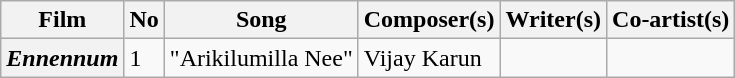<table class="wikitable">
<tr>
<th>Film</th>
<th>No</th>
<th>Song</th>
<th>Composer(s)</th>
<th>Writer(s)</th>
<th>Co-artist(s)</th>
</tr>
<tr>
<th><em>Ennennum</em></th>
<td>1</td>
<td>"Arikilumilla Nee"</td>
<td>Vijay Karun</td>
<td></td>
<td></td>
</tr>
</table>
